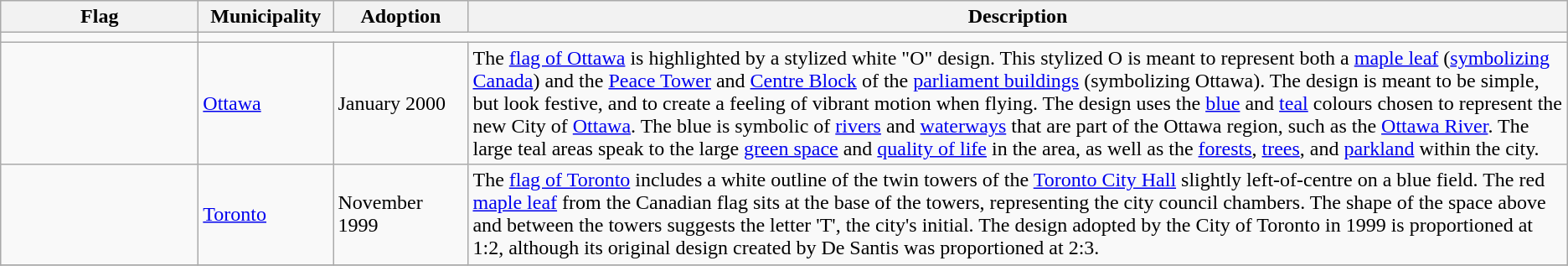<table class="wikitable sortable">
<tr>
<th class="unsortable" style="width:150px;">Flag</th>
<th style="width:100px;">Municipality</th>
<th style="width:100px;">Adoption</th>
<th class="unsortable">Description</th>
</tr>
<tr>
<td></td>
</tr>
<tr>
<td></td>
<td><a href='#'>Ottawa</a></td>
<td>January 2000</td>
<td>The <a href='#'>flag of Ottawa</a> is highlighted by a stylized white "O" design. This stylized O is meant to represent both a <a href='#'>maple leaf</a> (<a href='#'>symbolizing</a> <a href='#'>Canada</a>) and the <a href='#'>Peace Tower</a> and <a href='#'>Centre Block</a> of the <a href='#'>parliament buildings</a> (symbolizing Ottawa). The design is meant to be simple, but look festive, and to create a feeling of vibrant motion when flying. The design uses the <a href='#'>blue</a> and <a href='#'>teal</a> colours chosen to represent the new City of <a href='#'>Ottawa</a>. The blue is symbolic of <a href='#'>rivers</a> and <a href='#'>waterways</a> that are part of the Ottawa region, such as the <a href='#'>Ottawa River</a>. The large teal areas speak to the large <a href='#'>green space</a> and <a href='#'>quality of life</a> in the area, as well as the <a href='#'>forests</a>, <a href='#'>trees</a>, and <a href='#'>parkland</a> within the city.</td>
</tr>
<tr>
<td></td>
<td><a href='#'>Toronto</a></td>
<td>November 1999</td>
<td>The <a href='#'>flag of Toronto</a> includes a white outline of the twin towers of the <a href='#'>Toronto City Hall</a> slightly left-of-centre on a blue field. The red <a href='#'>maple leaf</a> from the Canadian flag sits at the base of the towers, representing the city council chambers. The shape of the space above and between the towers suggests the letter 'T', the city's initial. The design adopted by the City of Toronto in 1999 is proportioned at 1:2, although its original design created by De Santis was proportioned at 2:3.</td>
</tr>
<tr>
</tr>
</table>
